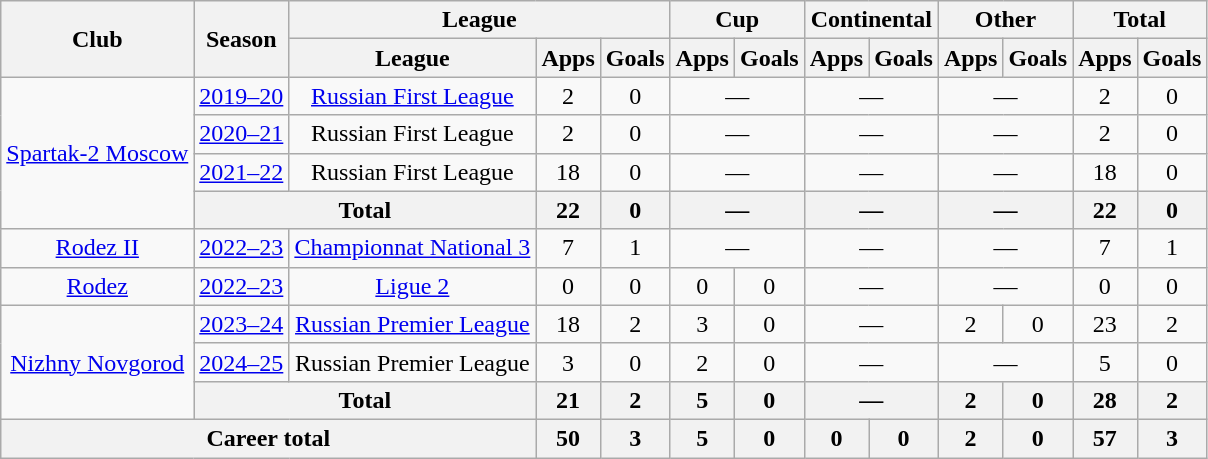<table class="wikitable" style="text-align: center;">
<tr>
<th rowspan="2">Club</th>
<th rowspan="2">Season</th>
<th colspan="3">League</th>
<th colspan="2">Cup</th>
<th colspan="2">Continental</th>
<th colspan="2">Other</th>
<th colspan="2">Total</th>
</tr>
<tr>
<th>League</th>
<th>Apps</th>
<th>Goals</th>
<th>Apps</th>
<th>Goals</th>
<th>Apps</th>
<th>Goals</th>
<th>Apps</th>
<th>Goals</th>
<th>Apps</th>
<th>Goals</th>
</tr>
<tr>
<td rowspan="4"><a href='#'>Spartak-2 Moscow</a></td>
<td><a href='#'>2019–20</a></td>
<td><a href='#'>Russian First League</a></td>
<td>2</td>
<td>0</td>
<td colspan="2">—</td>
<td colspan="2">—</td>
<td colspan="2">—</td>
<td>2</td>
<td>0</td>
</tr>
<tr>
<td><a href='#'>2020–21</a></td>
<td>Russian First League</td>
<td>2</td>
<td>0</td>
<td colspan="2">—</td>
<td colspan="2">—</td>
<td colspan="2">—</td>
<td>2</td>
<td>0</td>
</tr>
<tr>
<td><a href='#'>2021–22</a></td>
<td>Russian First League</td>
<td>18</td>
<td>0</td>
<td colspan="2">—</td>
<td colspan="2">—</td>
<td colspan="2">—</td>
<td>18</td>
<td>0</td>
</tr>
<tr>
<th colspan="2">Total</th>
<th>22</th>
<th>0</th>
<th colspan="2">—</th>
<th colspan="2">—</th>
<th colspan="2">—</th>
<th>22</th>
<th>0</th>
</tr>
<tr>
<td><a href='#'>Rodez II</a></td>
<td><a href='#'>2022–23</a></td>
<td><a href='#'>Championnat National 3</a></td>
<td>7</td>
<td>1</td>
<td colspan="2">—</td>
<td colspan="2">—</td>
<td colspan="2">—</td>
<td>7</td>
<td>1</td>
</tr>
<tr>
<td><a href='#'>Rodez</a></td>
<td><a href='#'>2022–23</a></td>
<td><a href='#'>Ligue 2</a></td>
<td>0</td>
<td>0</td>
<td>0</td>
<td>0</td>
<td colspan="2">—</td>
<td colspan="2">—</td>
<td>0</td>
<td>0</td>
</tr>
<tr>
<td rowspan="3"><a href='#'>Nizhny Novgorod</a></td>
<td><a href='#'>2023–24</a></td>
<td><a href='#'>Russian Premier League</a></td>
<td>18</td>
<td>2</td>
<td>3</td>
<td>0</td>
<td colspan="2">—</td>
<td>2</td>
<td>0</td>
<td>23</td>
<td>2</td>
</tr>
<tr>
<td><a href='#'>2024–25</a></td>
<td>Russian Premier League</td>
<td>3</td>
<td>0</td>
<td>2</td>
<td>0</td>
<td colspan="2">—</td>
<td colspan="2">—</td>
<td>5</td>
<td>0</td>
</tr>
<tr>
<th colspan="2">Total</th>
<th>21</th>
<th>2</th>
<th>5</th>
<th>0</th>
<th colspan="2">—</th>
<th>2</th>
<th>0</th>
<th>28</th>
<th>2</th>
</tr>
<tr>
<th colspan="3">Career total</th>
<th>50</th>
<th>3</th>
<th>5</th>
<th>0</th>
<th>0</th>
<th>0</th>
<th>2</th>
<th>0</th>
<th>57</th>
<th>3</th>
</tr>
</table>
